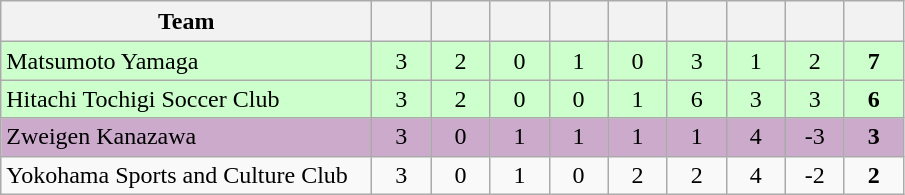<table class="wikitable sortable" style="text-align: center">
<tr style="line-height:1.25em">
<th style="width:15em">Team</th>
<th style="width:2em"><br></th>
<th style="width:2em"><br></th>
<th style="width:2em"><br></th>
<th style="width:2em"><br></th>
<th style="width:2em"><br></th>
<th style="width:2em"><br></th>
<th style="width:2em"><br></th>
<th style="width:2em"><br></th>
<th style="width:2em"><br></th>
</tr>
<tr bgcolor="#ccffcc">
<td align="left">Matsumoto Yamaga</td>
<td>3</td>
<td>2</td>
<td>0</td>
<td>1</td>
<td>0</td>
<td>3</td>
<td>1</td>
<td>2</td>
<td><strong>7</strong></td>
</tr>
<tr bgcolor="#ccffcc">
<td align="left">Hitachi Tochigi Soccer Club</td>
<td>3</td>
<td>2</td>
<td>0</td>
<td>0</td>
<td>1</td>
<td>6</td>
<td>3</td>
<td>3</td>
<td><strong>6</strong></td>
</tr>
<tr bgcolor="#ccaacc">
<td align="left">Zweigen Kanazawa</td>
<td>3</td>
<td>0</td>
<td>1</td>
<td>1</td>
<td>1</td>
<td>1</td>
<td>4</td>
<td>-3</td>
<td><strong>3</strong></td>
</tr>
<tr>
<td align="left">Yokohama Sports and Culture Club</td>
<td>3</td>
<td>0</td>
<td>1</td>
<td>0</td>
<td>2</td>
<td>2</td>
<td>4</td>
<td>-2</td>
<td><strong>2</strong></td>
</tr>
</table>
